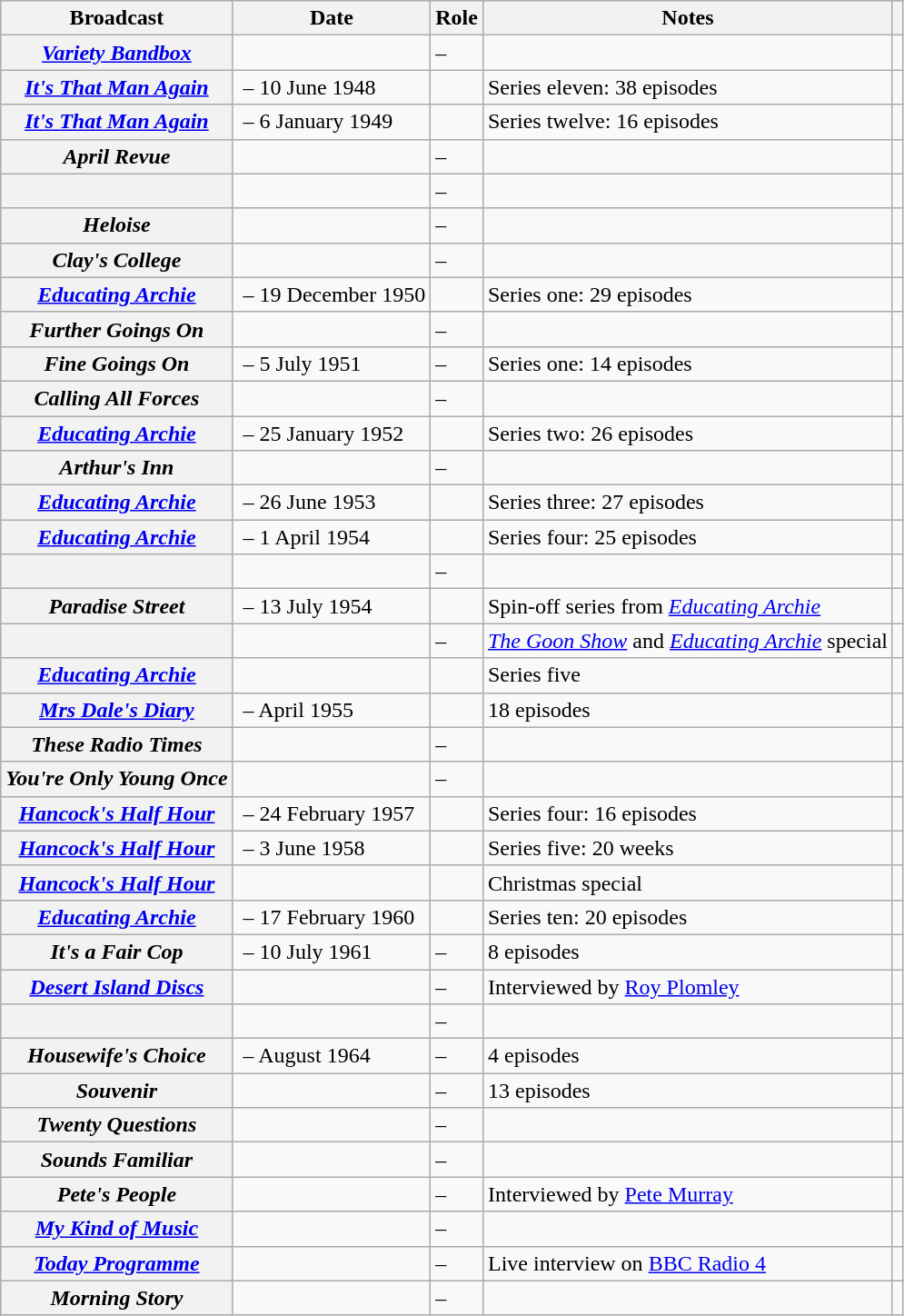<table class="wikitable plainrowheaders sortable" style="margin-right: 0;">
<tr>
<th scope="col">Broadcast</th>
<th scope="col">Date</th>
<th scope="col">Role</th>
<th scope="col" class="unsortable">Notes</th>
<th scope="col" class="unsortable"></th>
</tr>
<tr>
<th scope="row"><em><a href='#'>Variety Bandbox</a></em></th>
<td></td>
<td>–</td>
<td></td>
<td style="text-align: center;"></td>
</tr>
<tr>
<th scope="row"><em><a href='#'>It's That Man Again</a></em></th>
<td> – 10 June 1948</td>
<td></td>
<td>Series eleven: 38 episodes</td>
<td style="text-align: center;"></td>
</tr>
<tr>
<th scope="row"><em><a href='#'>It's That Man Again</a></em></th>
<td> – 6 January 1949</td>
<td></td>
<td>Series twelve: 16 episodes</td>
<td style="text-align: center;"></td>
</tr>
<tr>
<th scope="row"><em>April Revue</em></th>
<td></td>
<td>–</td>
<td></td>
<td style="text-align: center;"></td>
</tr>
<tr>
<th scope="row"></th>
<td></td>
<td>–</td>
<td></td>
<td style="text-align: center;"></td>
</tr>
<tr>
<th scope="row"><em>Heloise</em></th>
<td></td>
<td>–</td>
<td></td>
<td style="text-align: center;"></td>
</tr>
<tr>
<th scope="row"><em>Clay's College</em></th>
<td></td>
<td>–</td>
<td></td>
<td style="text-align: center;"></td>
</tr>
<tr>
<th scope="row"><em><a href='#'>Educating Archie</a></em></th>
<td> – 19 December 1950</td>
<td></td>
<td>Series one: 29 episodes</td>
<td style="text-align: center;"></td>
</tr>
<tr>
<th scope="row"><em>Further Goings On</em></th>
<td></td>
<td>–</td>
<td></td>
<td style="text-align: center;"></td>
</tr>
<tr>
<th scope="row"><em>Fine Goings On</em></th>
<td> – 5 July 1951</td>
<td>–</td>
<td>Series one: 14 episodes</td>
<td style="text-align: center;"></td>
</tr>
<tr>
<th scope="row"><em>Calling All Forces</em></th>
<td></td>
<td>–</td>
<td></td>
<td style="text-align: center;"></td>
</tr>
<tr>
<th scope="row"><em><a href='#'>Educating Archie</a></em></th>
<td> – 25 January 1952</td>
<td></td>
<td>Series two: 26 episodes</td>
<td style="text-align: center;"></td>
</tr>
<tr>
<th scope="row"><em>Arthur's Inn</em></th>
<td></td>
<td>–</td>
<td></td>
<td style="text-align: center;"></td>
</tr>
<tr>
<th scope="row"><em><a href='#'>Educating Archie</a></em></th>
<td> – 26 June 1953</td>
<td></td>
<td>Series three: 27 episodes</td>
<td style="text-align: center;"></td>
</tr>
<tr>
<th scope="row"><em><a href='#'>Educating Archie</a></em></th>
<td> – 1 April 1954</td>
<td></td>
<td>Series four: 25 episodes</td>
<td style="text-align: center;"></td>
</tr>
<tr>
<th scope="row"></th>
<td></td>
<td>–</td>
<td></td>
<td style="text-align: center;"></td>
</tr>
<tr>
<th scope="row"><em>Paradise Street</em></th>
<td> – 13 July 1954</td>
<td></td>
<td>Spin-off series from <em><a href='#'>Educating Archie</a></em></td>
<td style="text-align: center;"></td>
</tr>
<tr>
<th scope="row"></th>
<td></td>
<td>–</td>
<td><em><a href='#'>The Goon Show</a></em> and <em><a href='#'>Educating Archie</a></em> special</td>
<td style="text-align: center;"></td>
</tr>
<tr>
<th scope="row"><em><a href='#'>Educating Archie</a></em></th>
<td></td>
<td></td>
<td>Series five</td>
<td style="text-align: center;"></td>
</tr>
<tr>
<th scope="row"><em><a href='#'>Mrs Dale's Diary</a></em></th>
<td> – April 1955</td>
<td></td>
<td>18 episodes</td>
<td style="text-align: center;"></td>
</tr>
<tr>
<th scope="row"><em>These Radio Times</em></th>
<td></td>
<td>–</td>
<td></td>
<td style="text-align: center;"></td>
</tr>
<tr>
<th scope="row"><em>You're Only Young Once</em></th>
<td></td>
<td>–</td>
<td></td>
<td style="text-align: center;"></td>
</tr>
<tr>
<th scope="row"><em><a href='#'>Hancock's Half Hour</a></em></th>
<td> – 24 February 1957</td>
<td></td>
<td>Series four: 16 episodes</td>
<td style="text-align: center;"></td>
</tr>
<tr>
<th scope="row"><em><a href='#'>Hancock's Half Hour</a></em></th>
<td> – 3 June 1958</td>
<td></td>
<td>Series five: 20 weeks</td>
<td style="text-align: center;"></td>
</tr>
<tr>
<th scope="row"><em><a href='#'>Hancock's Half Hour</a></em></th>
<td></td>
<td></td>
<td>Christmas special</td>
<td style="text-align: center;"></td>
</tr>
<tr>
<th scope="row"><em><a href='#'>Educating Archie</a></em></th>
<td> – 17 February 1960</td>
<td></td>
<td>Series ten: 20 episodes</td>
<td style="text-align: center;"></td>
</tr>
<tr>
<th scope="row"><em>It's a Fair Cop</em></th>
<td> – 10 July 1961</td>
<td>–</td>
<td>8 episodes</td>
<td style="text-align: center;"></td>
</tr>
<tr>
<th scope="row"><em><a href='#'>Desert Island Discs</a></em></th>
<td></td>
<td>–</td>
<td>Interviewed by <a href='#'>Roy Plomley</a></td>
<td style="text-align: center;"></td>
</tr>
<tr>
<th scope="row"></th>
<td></td>
<td>–</td>
<td></td>
<td style="text-align: center;"></td>
</tr>
<tr>
<th scope="row"><em>Housewife's Choice</em></th>
<td> – August 1964</td>
<td>–</td>
<td>4 episodes</td>
<td style="text-align: center;"></td>
</tr>
<tr>
<th scope="row"><em>Souvenir</em></th>
<td></td>
<td>–</td>
<td>13 episodes</td>
<td style="text-align: center;"></td>
</tr>
<tr>
<th scope="row"><em>Twenty Questions</em></th>
<td></td>
<td>–</td>
<td></td>
<td style="text-align: center;"></td>
</tr>
<tr>
<th scope="row"><em>Sounds Familiar</em></th>
<td></td>
<td>–</td>
<td></td>
<td style="text-align: center;"></td>
</tr>
<tr>
<th scope="row"><em>Pete's People</em></th>
<td></td>
<td>–</td>
<td>Interviewed by <a href='#'>Pete Murray</a></td>
<td style="text-align: center;"></td>
</tr>
<tr>
<th scope="row"><em><a href='#'>My Kind of Music</a></em></th>
<td></td>
<td>–</td>
<td></td>
<td style="text-align: center;"></td>
</tr>
<tr>
<th scope="row"><em><a href='#'>Today Programme</a></em></th>
<td></td>
<td>–</td>
<td>Live interview on <a href='#'>BBC Radio 4</a></td>
<td style="text-align: center;"></td>
</tr>
<tr>
<th scope="row"><em>Morning Story</em></th>
<td></td>
<td>–</td>
<td></td>
<td style="text-align: center;"></td>
</tr>
</table>
